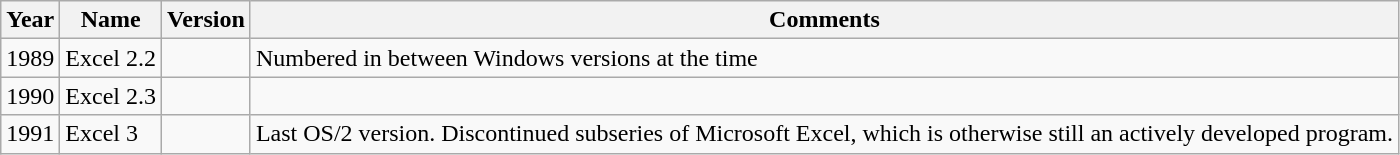<table class="wikitable sortable">
<tr>
<th>Year</th>
<th>Name</th>
<th>Version</th>
<th scope="col" class="unsortable">Comments</th>
</tr>
<tr>
<td>1989</td>
<td>Excel 2.2</td>
<td></td>
<td>Numbered in between Windows versions at the time</td>
</tr>
<tr>
<td>1990</td>
<td>Excel 2.3</td>
<td></td>
<td></td>
</tr>
<tr>
<td>1991</td>
<td>Excel 3</td>
<td></td>
<td>Last OS/2 version. Discontinued subseries of Microsoft Excel, which is otherwise still an actively developed program.</td>
</tr>
</table>
